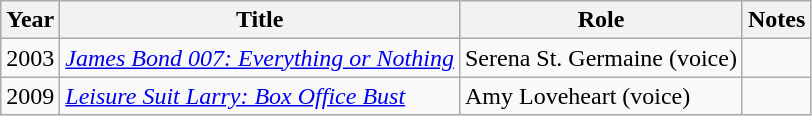<table class="wikitable Sortable">
<tr>
<th>Year</th>
<th>Title</th>
<th>Role</th>
<th class="unsortable">Notes</th>
</tr>
<tr>
<td>2003</td>
<td><em><a href='#'>James Bond 007: Everything or Nothing</a></em></td>
<td>Serena St. Germaine (voice)</td>
<td></td>
</tr>
<tr>
<td>2009</td>
<td><em><a href='#'>Leisure Suit Larry: Box Office Bust</a></em></td>
<td>Amy Loveheart (voice)</td>
<td></td>
</tr>
</table>
